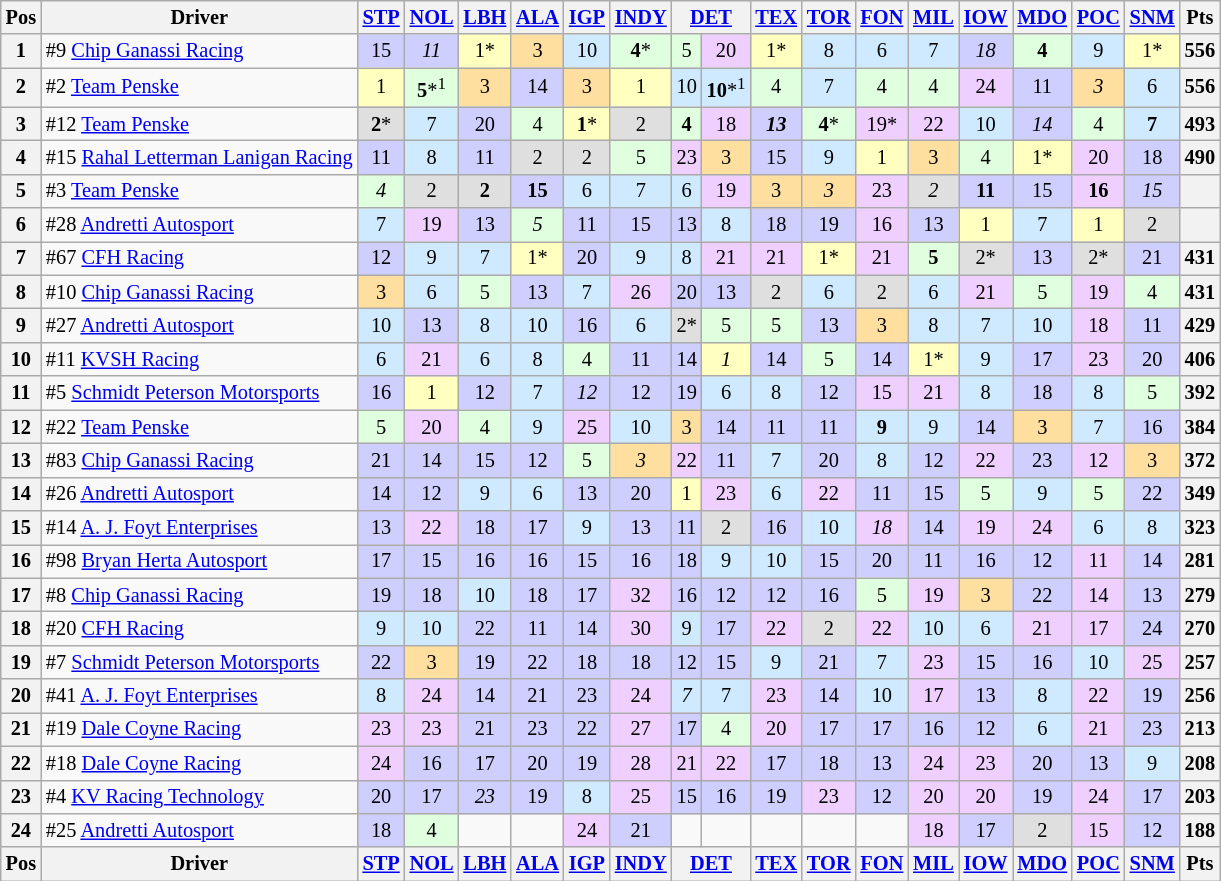<table class="wikitable" style="font-size: 85%; text-align:center">
<tr valign=top>
<th valign="middle">Pos</th>
<th valign="middle">Driver</th>
<th valign="middle"><a href='#'>STP</a><br></th>
<th valign="middle"><a href='#'>NOL</a><br></th>
<th valign="middle"><a href='#'>LBH</a><br></th>
<th valign="middle"><a href='#'>ALA</a><br></th>
<th valign="middle"><a href='#'>IGP</a><br></th>
<th><a href='#'>INDY</a><br></th>
<th colspan="2" valign="middle"><a href='#'>DET</a><br></th>
<th valign="middle"><a href='#'>TEX</a><br></th>
<th valign="middle"><a href='#'>TOR</a><br></th>
<th valign="middle"><a href='#'>FON</a><br></th>
<th valign="middle"><a href='#'>MIL</a><br></th>
<th valign="middle"><a href='#'>IOW</a><br></th>
<th valign="middle"><a href='#'>MDO</a><br></th>
<th valign="middle"><a href='#'>POC</a><br></th>
<th valign="middle"><a href='#'>SNM</a><br></th>
<th valign="middle">Pts</th>
</tr>
<tr>
<th>1</th>
<td align="left">#9 <a href='#'>Chip Ganassi Racing</a></td>
<td style="background:#CFCFFF;">15</td>
<td style="background:#CFCFFF;"><em>11</em></td>
<td style="background:#FFFFBF;">1*</td>
<td style="background:#FFDF9F;">3</td>
<td style="background:#CFEAFF;">10</td>
<td style="background:#DFFFDF;"><strong>4</strong>*</td>
<td style="background:#DFFFDF;">5</td>
<td style="background:#EFCFFF;">20</td>
<td style="background:#FFFFBF;">1*</td>
<td style="background:#CFEAFF;">8</td>
<td style="background:#CFEAFF;">6</td>
<td style="background:#CFEAFF;">7</td>
<td style="background:#CFCFFF;"><em>18</em></td>
<td style="background:#DFFFDF;"><strong>4</strong></td>
<td style="background:#CFEAFF;">9</td>
<td style="background:#FFFFBF;">1*</td>
<th>556</th>
</tr>
<tr>
<th>2</th>
<td align="left">#2 <a href='#'>Team Penske</a></td>
<td style="background:#FFFFBF;">1</td>
<td style="background:#DFFFDF;"><strong>5</strong>*<sup>1</sup></td>
<td style="background:#FFDF9F;">3</td>
<td style="background:#CFCFFF;">14</td>
<td style="background:#FFDF9F;">3</td>
<td style="background:#FFFFBF;">1</td>
<td style="background:#CFEAFF;">10</td>
<td style="background:#CFEAFF;"><strong>10</strong>*<sup>1</sup></td>
<td style="background:#DFFFDF;">4</td>
<td style="background:#CFEAFF;">7</td>
<td style="background:#DFFFDF;">4</td>
<td style="background:#DFFFDF;">4</td>
<td style="background:#EFCFFF;">24</td>
<td style="background:#CFCFFF;">11</td>
<td style="background:#FFDF9F;"><em>3</em></td>
<td style="background:#CFEAFF;">6</td>
<th>556</th>
</tr>
<tr>
<th>3</th>
<td align="left">#12 <a href='#'>Team Penske</a></td>
<td style="background:#DFDFDF;"><strong>2</strong>*</td>
<td style="background:#CFEAFF;">7</td>
<td style="background:#CFCFFF;">20</td>
<td style="background:#DFFFDF;">4</td>
<td style="background:#FFFFBF;"><strong>1</strong>*</td>
<td style="background:#DFDFDF;">2</td>
<td style="background:#DFFFDF;"><strong>4</strong></td>
<td style="background:#EFCFFF;">18</td>
<td style="background:#CFCFFF;"><strong><em>13</em></strong></td>
<td style="background:#DFFFDF;"><strong>4</strong>*</td>
<td style="background:#EFCFFF;">19*</td>
<td style="background:#EFCFFF;">22</td>
<td style="background:#CFEAFF;">10</td>
<td style="background:#CFCFFF;"><em>14</em></td>
<td style="background:#DFFFDF;">4</td>
<td style="background:#CFEAFF;"><strong>7</strong></td>
<th>493</th>
</tr>
<tr>
<th>4</th>
<td align="left">#15 <a href='#'>Rahal Letterman Lanigan Racing</a></td>
<td style="background:#CFCFFF;">11</td>
<td style="background:#CFEAFF;">8</td>
<td style="background:#CFCFFF;">11</td>
<td style="background:#DFDFDF;">2</td>
<td style="background:#DFDFDF;">2</td>
<td style="background:#DFFFDF;">5</td>
<td style="background:#EFCFFF;">23</td>
<td style="background:#FFDF9F;">3</td>
<td style="background:#CFCFFF;">15</td>
<td style="background:#CFEAFF;">9</td>
<td style="background:#FFFFBF;">1</td>
<td style="background:#FFDF9F;">3</td>
<td style="background:#DFFFDF;">4</td>
<td style="background:#FFFFBF;">1*</td>
<td style="background:#EFCFFF;">20</td>
<td style="background:#CFCFFF;">18</td>
<th>490</th>
</tr>
<tr>
<th>5</th>
<td align="left">#3 <a href='#'>Team Penske</a></td>
<td style="background:#DFFFDF;"><em>4</em></td>
<td style="background:#DFDFDF;">2</td>
<td style="background:#DFDFDF;"><strong>2</strong></td>
<td style="background:#CFCFFF;"><strong>15</strong></td>
<td style="background:#CFEAFF;">6</td>
<td style="background:#CFEAFF;">7</td>
<td style="background:#CFEAFF;">6</td>
<td style="background:#EFCFFF;">19</td>
<td style="background:#FFDF9F;">3</td>
<td style="background:#FFDF9F;"><em>3</em></td>
<td style="background:#EFCFFF;">23</td>
<td style="background:#DFDFDF;"><em>2</em></td>
<td style="background:#CFCFFF;"><strong>11</strong></td>
<td style="background:#CFCFFF;">15</td>
<td style="background:#EFCFFF;"><strong>16</strong></td>
<td style="background:#CFCFFF;"><em>15</em></td>
<th></th>
</tr>
<tr>
<th>6</th>
<td align="left">#28 <a href='#'>Andretti Autosport</a></td>
<td style="background:#CFEAFF;">7</td>
<td style="background:#EFCFFF;">19</td>
<td style="background:#CFCFFF;">13</td>
<td style="background:#DFFFDF;"><em>5</em></td>
<td style="background:#CFCFFF;">11</td>
<td style="background:#CFCFFF;">15</td>
<td style="background:#CFCFFF;">13</td>
<td style="background:#CFEAFF;">8</td>
<td style="background:#CFCFFF;">18</td>
<td style="background:#CFCFFF;">19</td>
<td style="background:#EFCFFF;">16</td>
<td style="background:#CFCFFF;">13</td>
<td style="background:#FFFFBF;">1</td>
<td style="background:#CFEAFF;">7</td>
<td style="background:#FFFFBF;">1</td>
<td style="background:#DFDFDF;">2</td>
<th></th>
</tr>
<tr>
<th>7</th>
<td align="left">#67 <a href='#'>CFH Racing</a></td>
<td style="background:#CFCFFF;">12</td>
<td style="background:#CFEAFF;">9</td>
<td style="background:#CFEAFF;">7</td>
<td style="background:#FFFFBF;">1*</td>
<td style="background:#CFCFFF;">20</td>
<td style="background:#CFEAFF;">9</td>
<td style="background:#CFEAFF;">8</td>
<td style="background:#EFCFFF;">21</td>
<td style="background:#EFCFFF;">21</td>
<td style="background:#FFFFBF;">1*</td>
<td style="background:#EFCFFF;">21</td>
<td style="background:#DFFFDF;"><strong>5</strong></td>
<td style="background:#DFDFDF;">2*</td>
<td style="background:#CFCFFF;">13</td>
<td style="background:#DFDFDF;">2*</td>
<td style="background:#CFCFFF;">21</td>
<th>431</th>
</tr>
<tr>
<th>8</th>
<td align="left">#10 <a href='#'>Chip Ganassi Racing</a></td>
<td style="background:#FFDF9F;">3</td>
<td style="background:#CFEAFF;">6</td>
<td style="background:#DFFFDF;">5</td>
<td style="background:#CFCFFF;">13</td>
<td style="background:#CFEAFF;">7</td>
<td style="background:#EFCFFF;">26</td>
<td style="background:#CFCFFF;">20</td>
<td style="background:#CFCFFF;">13</td>
<td style="background:#DFDFDF;">2</td>
<td style="background:#CFEAFF;">6</td>
<td style="background:#DFDFDF;">2</td>
<td style="background:#CFEAFF;">6</td>
<td style="background:#EFCFFF;">21</td>
<td style="background:#DFFFDF;">5</td>
<td style="background:#EFCFFF;">19</td>
<td style="background:#DFFFDF;">4</td>
<th>431</th>
</tr>
<tr>
<th>9</th>
<td align="left">#27 <a href='#'>Andretti Autosport</a></td>
<td style="background:#CFEAFF;">10</td>
<td style="background:#CFCFFF;">13</td>
<td style="background:#CFEAFF;">8</td>
<td style="background:#CFEAFF;">10</td>
<td style="background:#CFCFFF;">16</td>
<td style="background:#CFEAFF;">6</td>
<td style="background:#DFDFDF;">2*</td>
<td style="background:#DFFFDF;">5</td>
<td style="background:#DFFFDF;">5</td>
<td style="background:#CFCFFF;">13</td>
<td style="background:#FFDF9F;">3</td>
<td style="background:#CFEAFF;">8</td>
<td style="background:#CFEAFF;">7</td>
<td style="background:#CFEAFF;">10</td>
<td style="background:#EFCFFF;">18</td>
<td style="background:#CFCFFF;">11</td>
<th>429</th>
</tr>
<tr>
<th>10</th>
<td align="left">#11 <a href='#'>KVSH Racing</a></td>
<td style="background:#CFEAFF;">6</td>
<td style="background:#EFCFFF;">21</td>
<td style="background:#CFEAFF;">6</td>
<td style="background:#CFEAFF;">8</td>
<td style="background:#DFFFDF;">4</td>
<td style="background:#CFCFFF;">11</td>
<td style="background:#CFCFFF;">14</td>
<td style="background:#FFFFBF;"><em>1</em></td>
<td style="background:#CFCFFF;">14</td>
<td style="background:#DFFFDF;">5</td>
<td style="background:#CFCFFF;">14</td>
<td style="background:#FFFFBF;">1*</td>
<td style="background:#CFEAFF;">9</td>
<td style="background:#CFCFFF;">17</td>
<td style="background:#EFCFFF;">23</td>
<td style="background:#CFCFFF;">20</td>
<th>406</th>
</tr>
<tr>
<th>11</th>
<td align="left">#5 <a href='#'>Schmidt Peterson Motorsports</a></td>
<td style="background:#CFCFFF;">16</td>
<td style="background:#FFFFBF;">1</td>
<td style="background:#CFCFFF;">12</td>
<td style="background:#CFEAFF;">7</td>
<td style="background:#CFCFFF;"><em>12</em></td>
<td style="background:#CFCFFF;">12</td>
<td style="background:#CFCFFF;">19</td>
<td style="background:#CFEAFF;">6</td>
<td style="background:#CFEAFF;">8</td>
<td style="background:#CFCFFF;">12</td>
<td style="background:#EFCFFF;">15</td>
<td style="background:#EFCFFF;">21</td>
<td style="background:#CFEAFF;">8</td>
<td style="background:#CFCFFF;">18</td>
<td style="background:#CFEAFF;">8</td>
<td style="background:#DFFFDF;">5</td>
<th>392</th>
</tr>
<tr>
<th>12</th>
<td align="left">#22 <a href='#'>Team Penske</a></td>
<td style="background:#DFFFDF;">5</td>
<td style="background:#EFCFFF;">20</td>
<td style="background:#DFFFDF;">4</td>
<td style="background:#CFEAFF;">9</td>
<td style="background:#EFCFFF;">25</td>
<td style="background:#CFEAFF;">10</td>
<td style="background:#FFDF9F;">3</td>
<td style="background:#CFCFFF;">14</td>
<td style="background:#CFCFFF;">11</td>
<td style="background:#CFCFFF;">11</td>
<td style="background:#CFEAFF;"><strong>9</strong></td>
<td style="background:#CFEAFF;">9</td>
<td style="background:#CFCFFF;">14</td>
<td style="background:#FFDF9F;">3</td>
<td style="background:#CFEAFF;">7</td>
<td style="background:#CFCFFF;">16</td>
<th>384</th>
</tr>
<tr>
<th>13</th>
<td align="left">#83 <a href='#'>Chip Ganassi Racing</a></td>
<td style="background:#CFCFFF;">21</td>
<td style="background:#CFCFFF;">14</td>
<td style="background:#CFCFFF;">15</td>
<td style="background:#CFCFFF;">12</td>
<td style="background:#DFFFDF;">5</td>
<td style="background:#FFDF9F;"><em>3</em></td>
<td style="background:#EFCFFF;">22</td>
<td style="background:#CFCFFF;">11</td>
<td style="background:#CFEAFF;">7</td>
<td style="background:#CFCFFF;">20</td>
<td style="background:#CFEAFF;">8</td>
<td style="background:#CFCFFF;">12</td>
<td style="background:#EFCFFF;">22</td>
<td style="background:#CFCFFF;">23</td>
<td style="background:#EFCFFF;">12</td>
<td style="background:#FFDF9F;">3</td>
<th>372</th>
</tr>
<tr>
<th>14</th>
<td align="left">#26 <a href='#'>Andretti Autosport</a></td>
<td style="background:#CFCFFF;">14</td>
<td style="background:#CFCFFF;">12</td>
<td style="background:#CFEAFF;">9</td>
<td style="background:#CFEAFF;">6</td>
<td style="background:#CFCFFF;">13</td>
<td style="background:#CFCFFF;">20</td>
<td style="background:#FFFFBF;">1</td>
<td style="background:#EFCFFF;">23</td>
<td style="background:#CFEAFF;">6</td>
<td style="background:#EFCFFF;">22</td>
<td style="background:#CFCFFF;">11</td>
<td style="background:#CFCFFF;">15</td>
<td style="background:#DFFFDF;">5</td>
<td style="background:#CFEAFF;">9</td>
<td style="background:#DFFFDF;">5</td>
<td style="background:#CFCFFF;">22</td>
<th>349</th>
</tr>
<tr>
<th>15</th>
<td align="left">#14 <a href='#'>A. J. Foyt Enterprises</a></td>
<td style="background:#CFCFFF;">13</td>
<td style="background:#EFCFFF;">22</td>
<td style="background:#CFCFFF;">18</td>
<td style="background:#CFCFFF;">17</td>
<td style="background:#CFEAFF;">9</td>
<td style="background:#CFCFFF;">13</td>
<td style="background:#CFCFFF;">11</td>
<td style="background:#DFDFDF;">2</td>
<td style="background:#CFCFFF;">16</td>
<td style="background:#CFEAFF;">10</td>
<td style="background:#EFCFFF;"><em>18</em></td>
<td style="background:#CFCFFF;">14</td>
<td style="background:#EFCFFF;">19</td>
<td style="background:#EFCFFF;">24</td>
<td style="background:#CFEAFF;">6</td>
<td style="background:#CFEAFF;">8</td>
<th>323</th>
</tr>
<tr>
<th>16</th>
<td align="left">#98 <a href='#'>Bryan Herta Autosport</a></td>
<td style="background:#CFCFFF;">17</td>
<td style="background:#CFCFFF;">15</td>
<td style="background:#CFCFFF;">16</td>
<td style="background:#CFCFFF;">16</td>
<td style="background:#CFCFFF;">15</td>
<td style="background:#CFCFFF;">16</td>
<td style="background:#CFCFFF;">18</td>
<td style="background:#CFEAFF;">9</td>
<td style="background:#CFEAFF;">10</td>
<td style="background:#CFCFFF;">15</td>
<td style="background:#CFCFFF;">20</td>
<td style="background:#CFCFFF;">11</td>
<td style="background:#CFCFFF;">16</td>
<td style="background:#CFCFFF;">12</td>
<td style="background:#EFCFFF;">11</td>
<td style="background:#CFCFFF;">14</td>
<th>281</th>
</tr>
<tr>
<th>17</th>
<td align="left">#8 <a href='#'>Chip Ganassi Racing</a></td>
<td style="background:#CFCFFF;">19</td>
<td style="background:#CFCFFF;">18</td>
<td style="background:#CFEAFF;">10</td>
<td style="background:#CFCFFF;">18</td>
<td style="background:#CFCFFF;">17</td>
<td style="background:#EFCFFF;">32</td>
<td style="background:#CFCFFF;">16</td>
<td style="background:#CFCFFF;">12</td>
<td style="background:#CFCFFF;">12</td>
<td style="background:#CFCFFF;">16</td>
<td style="background:#DFFFDF;">5</td>
<td style="background:#EFCFFF;">19</td>
<td style="background:#FFDF9F;">3</td>
<td style="background:#CFCFFF;">22</td>
<td style="background:#EFCFFF;">14</td>
<td style="background:#CFCFFF;">13</td>
<th>279</th>
</tr>
<tr>
<th>18</th>
<td align="left">#20 <a href='#'>CFH Racing</a></td>
<td style="background:#CFEAFF;">9</td>
<td style="background:#CFEAFF;">10</td>
<td style="background:#CFCFFF;">22</td>
<td style="background:#CFCFFF;">11</td>
<td style="background:#CFCFFF;">14</td>
<td style="background:#EFCFFF;">30</td>
<td style="background:#CFEAFF;">9</td>
<td style="background:#CFCFFF;">17</td>
<td style="background:#EFCFFF;">22</td>
<td style="background:#DFDFDF;">2</td>
<td style="background:#EFCFFF;">22</td>
<td style="background:#CFEAFF;">10</td>
<td style="background:#CFEAFF;">6</td>
<td style="background:#EFCFFF;">21</td>
<td style="background:#EFCFFF;">17</td>
<td style="background:#CFCFFF;">24</td>
<th>270</th>
</tr>
<tr>
<th>19</th>
<td align="left">#7 <a href='#'>Schmidt Peterson Motorsports</a></td>
<td style="background:#CFCFFF;">22</td>
<td style="background:#FFDF9F;">3</td>
<td style="background:#CFCFFF;">19</td>
<td style="background:#CFCFFF;">22</td>
<td style="background:#CFCFFF;">18</td>
<td style="background:#CFCFFF;">18</td>
<td style="background:#CFCFFF;">12</td>
<td style="background:#CFCFFF;">15</td>
<td style="background:#CFEAFF;">9</td>
<td style="background:#CFCFFF;">21</td>
<td style="background:#CFEAFF;">7</td>
<td style="background:#EFCFFF;">23</td>
<td style="background:#CFCFFF;">15</td>
<td style="background:#CFCFFF;">16</td>
<td style="background:#CFEAFF;">10</td>
<td style="background:#EFCFFF;">25</td>
<th>257</th>
</tr>
<tr>
<th>20</th>
<td align="left">#41 <a href='#'>A. J. Foyt Enterprises</a></td>
<td style="background:#CFEAFF;">8</td>
<td style="background:#EFCFFF;">24</td>
<td style="background:#CFCFFF;">14</td>
<td style="background:#CFCFFF;">21</td>
<td style="background:#CFCFFF;">23</td>
<td style="background:#EFCFFF;">24</td>
<td style="background:#CFEAFF;"><em>7</em></td>
<td style="background:#CFEAFF;">7</td>
<td style="background:#EFCFFF;">23</td>
<td style="background:#CFCFFF;">14</td>
<td style="background:#CFEAFF;">10</td>
<td style="background:#EFCFFF;">17</td>
<td style="background:#CFCFFF;">13</td>
<td style="background:#CFEAFF;">8</td>
<td style="background:#EFCFFF;">22</td>
<td style="background:#CFCFFF;">19</td>
<th>256</th>
</tr>
<tr>
<th>21</th>
<td align="left">#19 <a href='#'>Dale Coyne Racing</a></td>
<td style="background:#EFCFFF;">23</td>
<td style="background:#EFCFFF;">23</td>
<td style="background:#CFCFFF;">21</td>
<td style="background:#CFCFFF;">23</td>
<td style="background:#CFCFFF;">22</td>
<td style="background:#EFCFFF;">27</td>
<td style="background:#CFCFFF;">17</td>
<td style="background:#DFFFDF;">4</td>
<td style="background:#EFCFFF;">20</td>
<td style="background:#CFCFFF;">17</td>
<td style="background:#CFCFFF;">17</td>
<td style="background:#CFCFFF;">16</td>
<td style="background:#CFCFFF;">12</td>
<td style="background:#CFEAFF;">6</td>
<td style="background:#EFCFFF;">21</td>
<td style="background:#CFCFFF;">23</td>
<th>213</th>
</tr>
<tr>
<th>22</th>
<td align="left">#18 <a href='#'>Dale Coyne Racing</a></td>
<td style="background:#EFCFFF;">24</td>
<td style="background:#CFCFFF;">16</td>
<td style="background:#CFCFFF;">17</td>
<td style="background:#CFCFFF;">20</td>
<td style="background:#CFCFFF;">19</td>
<td style="background:#EFCFFF;">28</td>
<td style="background:#EFCFFF;">21</td>
<td style="background:#EFCFFF;">22</td>
<td style="background:#CFCFFF;">17</td>
<td style="background:#CFCFFF;">18</td>
<td style="background:#CFCFFF;">13</td>
<td style="background:#EFCFFF;">24</td>
<td style="background:#EFCFFF;">23</td>
<td style="background:#CFCFFF;">20</td>
<td style="background:#CFCFFF;">13</td>
<td style="background:#CFEAFF;">9</td>
<th>208</th>
</tr>
<tr>
<th>23</th>
<td align="left">#4 <a href='#'>KV Racing Technology</a></td>
<td style="background:#CFCFFF;">20</td>
<td style="background:#CFCFFF;">17</td>
<td style="background:#CFCFFF;"><em>23</em></td>
<td style="background:#CFCFFF;">19</td>
<td style="background:#CFEAFF;">8</td>
<td style="background:#EFCFFF;">25</td>
<td style="background:#CFCFFF;">15</td>
<td style="background:#CFCFFF;">16</td>
<td style="background:#CFCFFF;">19</td>
<td style="background:#EFCFFF;">23</td>
<td style="background:#CFCFFF;">12</td>
<td style="background:#EFCFFF;">20</td>
<td style="background:#EFCFFF;">20</td>
<td style="background:#CFCFFF;">19</td>
<td style="background:#EFCFFF;">24</td>
<td style="background:#CFCFFF;">17</td>
<th>203</th>
</tr>
<tr>
<th>24</th>
<td align="left">#25 <a href='#'>Andretti Autosport</a></td>
<td style="background:#CFCFFF;">18</td>
<td style="background:#DFFFDF;">4</td>
<td></td>
<td></td>
<td style="background:#EFCFFF;">24</td>
<td style="background:#CFCFFF;">21</td>
<td></td>
<td></td>
<td></td>
<td></td>
<td></td>
<td style="background:#EFCFFF;">18</td>
<td style="background:#CFCFFF;">17</td>
<td style="background:#DFDFDF;">2</td>
<td style="background:#EFCFFF;">15</td>
<td style="background:#CFCFFF;">12</td>
<th>188</th>
</tr>
<tr valign=top>
<th valign="middle">Pos</th>
<th valign="middle">Driver</th>
<th valign="middle"><a href='#'>STP</a><br></th>
<th valign="middle"><a href='#'>NOL</a><br></th>
<th valign="middle"><a href='#'>LBH</a><br></th>
<th valign="middle"><a href='#'>ALA</a><br></th>
<th valign="middle"><a href='#'>IGP</a><br></th>
<th><a href='#'>INDY</a><br></th>
<th colspan="2" valign="middle"><a href='#'>DET</a><br></th>
<th valign="middle"><a href='#'>TEX</a><br></th>
<th valign="middle"><a href='#'>TOR</a><br></th>
<th valign="middle"><a href='#'>FON</a><br></th>
<th valign="middle"><a href='#'>MIL</a><br></th>
<th valign="middle"><a href='#'>IOW</a><br></th>
<th valign="middle"><a href='#'>MDO</a><br></th>
<th valign="middle"><a href='#'>POC</a><br></th>
<th valign="middle"><a href='#'>SNM</a><br></th>
<th valign="middle">Pts</th>
</tr>
</table>
